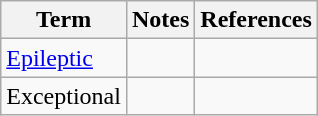<table class="wikitable">
<tr>
<th>Term</th>
<th>Notes</th>
<th>References</th>
</tr>
<tr>
<td><a href='#'>Epileptic</a></td>
<td></td>
<td></td>
</tr>
<tr>
<td>Exceptional</td>
<td></td>
<td></td>
</tr>
</table>
